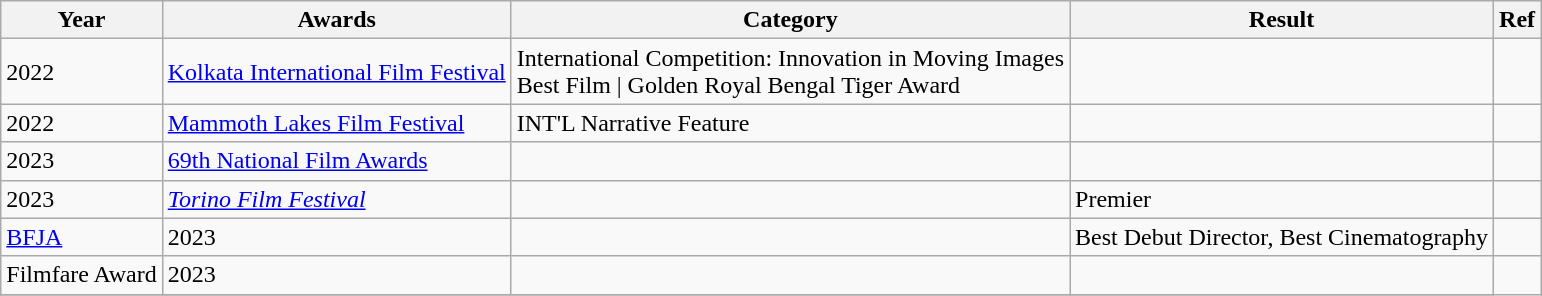<table class="wikitable">
<tr>
<th>Year</th>
<th>Awards</th>
<th>Category</th>
<th>Result</th>
<th>Ref</th>
</tr>
<tr>
<td>2022</td>
<td><a href='#'>Kolkata International Film Festival</a></td>
<td>International Competition: Innovation in Moving Images<br>Best Film | Golden Royal Bengal Tiger Award</td>
<td></td>
<td></td>
</tr>
<tr>
<td>2022</td>
<td><a href='#'>Mammoth Lakes Film Festival</a></td>
<td>INT'L Narrative Feature</td>
<td></td>
<td></td>
</tr>
<tr>
<td>2023</td>
<td><a href='#'>69th National Film Awards</a></td>
<td></td>
<td></td>
<td></td>
</tr>
<tr>
<td>2023</td>
<td><em><a href='#'>Torino Film Festival</a></em></td>
<td></td>
<td>Premier</td>
<td></td>
</tr>
<tr>
<td><a href='#'>BFJA</a></td>
<td>2023</td>
<td></td>
<td>Best Debut Director, Best Cinematography</td>
<td></td>
</tr>
<tr>
<td>Filmfare Award</td>
<td>2023</td>
<td></td>
<td></td>
</tr>
<tr>
</tr>
</table>
